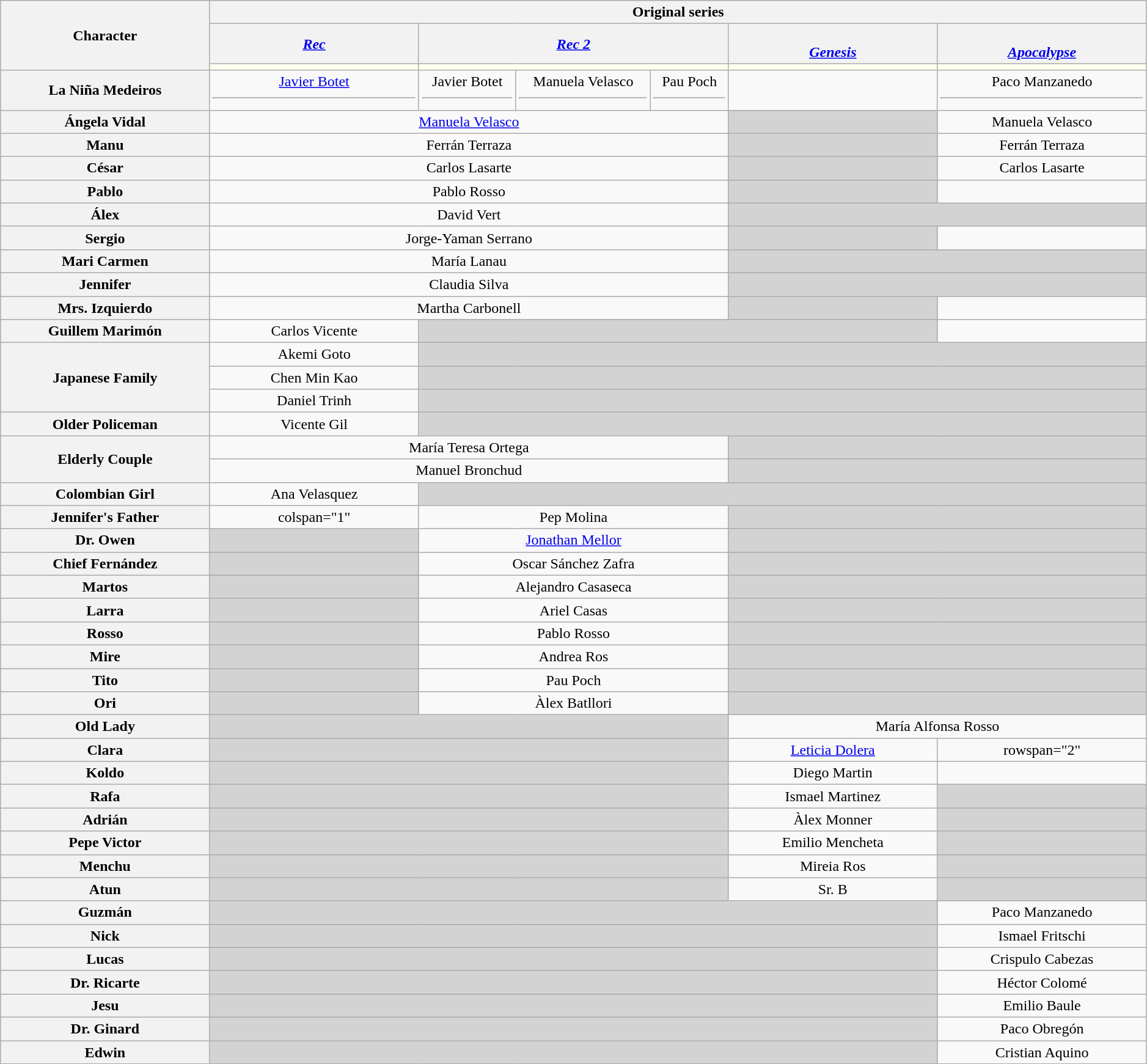<table class="wikitable" style="text-align:center; width:99%;">
<tr>
<th rowspan="3" style="width:12.5%;">Character</th>
<th colspan="6" style="text-align:center;">Original series</th>
</tr>
<tr>
<th style="text-align:center; width:12.5%;"><em><a href='#'>Rec</a></em></th>
<th colspan="3" style="text-align:center; width:18.5%;"><em><a href='#'>Rec 2</a></em></th>
<th style="text-align:center; width:12.5%;"><em><a href='#'><br>Genesis</a></em></th>
<th style="text-align:center; width:12.5%;"><em><a href='#'><br>Apocalypse</a></em></th>
</tr>
<tr>
<th colspan="1" style="background:ivory;"><span></span></th>
<th colspan="3" style="background:ivory;"><span></span></th>
<th colspan="1" style="background:ivory;"><span></span></th>
<th colspan="1" style="background:ivory;"><span></span></th>
</tr>
<tr>
<th>La Niña Medeiros <br></th>
<td><a href='#'>Javier Botet</a><hr></td>
<td>Javier Botet<hr></td>
<td>Manuela Velasco<hr></td>
<td>Pau Poch<hr></td>
<td></td>
<td>Paco Manzanedo<hr></td>
</tr>
<tr>
<th>Ángela Vidal</th>
<td colspan="4"><a href='#'>Manuela Velasco</a></td>
<td style="background:#d3d3d3;"></td>
<td>Manuela Velasco</td>
</tr>
<tr>
<th>Manu</th>
<td colspan="4">Ferrán Terraza</td>
<td colspan="1" style="background:#d3d3d3;"></td>
<td colspan="1">Ferrán Terraza</td>
</tr>
<tr>
<th>César</th>
<td colspan="4">Carlos Lasarte</td>
<td colspan="1" style="background:#d3d3d3;"></td>
<td colspan="1">Carlos Lasarte</td>
</tr>
<tr>
<th>Pablo</th>
<td colspan="4">Pablo Rosso</td>
<td colspan="1" style="background:#d3d3d3;"></td>
<td></td>
</tr>
<tr>
<th>Álex</th>
<td colspan="4">David Vert</td>
<td colspan="2" style="background:#d3d3d3;"></td>
</tr>
<tr>
<th>Sergio</th>
<td colspan="4">Jorge-Yaman Serrano</td>
<td colspan="1" style="background:#d3d3d3;"></td>
<td></td>
</tr>
<tr>
<th>Mari Carmen</th>
<td colspan="4">María Lanau</td>
<td colspan="2" style="background:#d3d3d3;"></td>
</tr>
<tr>
<th>Jennifer</th>
<td colspan="4">Claudia Silva</td>
<td colspan="2" style="background:#d3d3d3;"></td>
</tr>
<tr>
<th>Mrs. Izquierdo</th>
<td colspan="4">Martha Carbonell</td>
<td colspan="1" style="background:#d3d3d3;"></td>
<td></td>
</tr>
<tr>
<th>Guillem Marimón</th>
<td colspan="1">Carlos Vicente</td>
<td colspan="4" style="background:#d3d3d3;"></td>
<td></td>
</tr>
<tr>
<th rowspan="3">Japanese Family</th>
<td>Akemi Goto</td>
<td colspan="5" style="background:#d3d3d3;"></td>
</tr>
<tr>
<td>Chen Min Kao</td>
<td colspan="5" style="background:#d3d3d3;"></td>
</tr>
<tr>
<td>Daniel Trinh</td>
<td colspan="5" style="background:#d3d3d3;"></td>
</tr>
<tr>
<th>Older Policeman</th>
<td colspan="1">Vicente Gil</td>
<td colspan="5" style="background:#d3d3d3;"></td>
</tr>
<tr>
<th rowspan="2">Elderly Couple</th>
<td colspan="4">María Teresa Ortega</td>
<td colspan="5" style="background:#d3d3d3;"></td>
</tr>
<tr>
<td colspan="4">Manuel Bronchud</td>
<td colspan="5" style="background:#d3d3d3;"></td>
</tr>
<tr>
<th>Colombian Girl</th>
<td colspan="1">Ana Velasquez</td>
<td colspan="5" style="background:#d3d3d3;"></td>
</tr>
<tr>
<th>Jennifer's Father</th>
<td>colspan="1" </td>
<td colspan="3">Pep Molina</td>
<td colspan="2" style="background:#d3d3d3;"></td>
</tr>
<tr>
<th>Dr. Owen</th>
<td colspan="1" style="background:#d3d3d3;"></td>
<td colspan="3"><a href='#'>Jonathan Mellor</a></td>
<td colspan="2" style="background:#d3d3d3;"></td>
</tr>
<tr>
<th>Chief Fernández</th>
<td colspan="1" style="background:#d3d3d3;"></td>
<td colspan="3">Oscar Sánchez Zafra</td>
<td colspan="2" style="background:#d3d3d3;"></td>
</tr>
<tr>
<th>Martos</th>
<td colspan="1" style="background:#d3d3d3;"></td>
<td colspan="3">Alejandro Casaseca</td>
<td colspan="2" style="background:#d3d3d3;"></td>
</tr>
<tr>
<th>Larra</th>
<td colspan="1" style="background:#d3d3d3;"></td>
<td colspan="3">Ariel Casas</td>
<td colspan="2" style="background:#d3d3d3;"></td>
</tr>
<tr>
<th>Rosso</th>
<td colspan="1" style="background:#d3d3d3;"></td>
<td colspan="3">Pablo Rosso</td>
<td colspan="2" style="background:#d3d3d3;"></td>
</tr>
<tr>
<th>Mire</th>
<td colspan="1" style="background:#d3d3d3;"></td>
<td colspan="3">Andrea Ros</td>
<td colspan="2" style="background:#d3d3d3;"></td>
</tr>
<tr>
<th>Tito</th>
<td colspan="1" style="background:#d3d3d3;"></td>
<td colspan="3">Pau Poch</td>
<td colspan="2" style="background:#d3d3d3;"></td>
</tr>
<tr>
<th>Ori</th>
<td colspan="1" style="background:#d3d3d3;"></td>
<td colspan="3">Àlex Batllori</td>
<td colspan="2" style="background:#d3d3d3;"></td>
</tr>
<tr>
<th>Old Lady</th>
<td colspan="4" style="background:#d3d3d3;"></td>
<td colspan="2">María Alfonsa Rosso</td>
</tr>
<tr>
<th>Clara</th>
<td colspan="4" style="background:#d3d3d3;"></td>
<td><a href='#'>Leticia Dolera</a></td>
<td>rowspan="2" </td>
</tr>
<tr>
<th>Koldo</th>
<td colspan="4" style="background:#d3d3d3;"></td>
<td>Diego Martin</td>
</tr>
<tr>
<th>Rafa</th>
<td colspan="4" style="background:#d3d3d3;"></td>
<td colspan="1">Ismael Martinez</td>
<td colspan="1" style="background:#d3d3d3;"></td>
</tr>
<tr>
<th>Adrián</th>
<td colspan="4" style="background:#d3d3d3;"></td>
<td colspan="1">Àlex Monner</td>
<td colspan="1" style="background:#d3d3d3;"></td>
</tr>
<tr>
<th>Pepe Victor</th>
<td colspan="4" style="background:#d3d3d3;"></td>
<td colspan="1">Emilio Mencheta</td>
<td colspan="1" style="background:#d3d3d3;"></td>
</tr>
<tr>
<th>Menchu</th>
<td colspan="4" style="background:#d3d3d3;"></td>
<td colspan="1">Mireia Ros</td>
<td colspan="1" style="background:#d3d3d3;"></td>
</tr>
<tr>
<th>Atun</th>
<td colspan="4" style="background:#d3d3d3;"></td>
<td colspan="1">Sr. B</td>
<td colspan="1" style="background:#d3d3d3;"></td>
</tr>
<tr>
<th>Guzmán</th>
<td colspan="5" style="background:#d3d3d3;"></td>
<td colspan="1">Paco Manzanedo</td>
</tr>
<tr>
<th>Nick</th>
<td colspan="5" style="background:#d3d3d3;"></td>
<td colspan="1">Ismael Fritschi</td>
</tr>
<tr>
<th>Lucas</th>
<td colspan="5" style="background:#d3d3d3;"></td>
<td colspan="1">Crispulo Cabezas</td>
</tr>
<tr>
<th>Dr. Ricarte</th>
<td colspan="5" style="background:#d3d3d3;"></td>
<td colspan="1">Héctor Colomé</td>
</tr>
<tr>
<th>Jesu</th>
<td colspan="5" style="background:#d3d3d3;"></td>
<td colspan="1">Emilio Baule</td>
</tr>
<tr>
<th>Dr. Ginard</th>
<td colspan="5" style="background:#d3d3d3;"></td>
<td colspan="1">Paco Obregón</td>
</tr>
<tr>
<th>Edwin</th>
<td colspan="5" style="background:#d3d3d3;"></td>
<td colspan="1">Cristian Aquino</td>
</tr>
</table>
